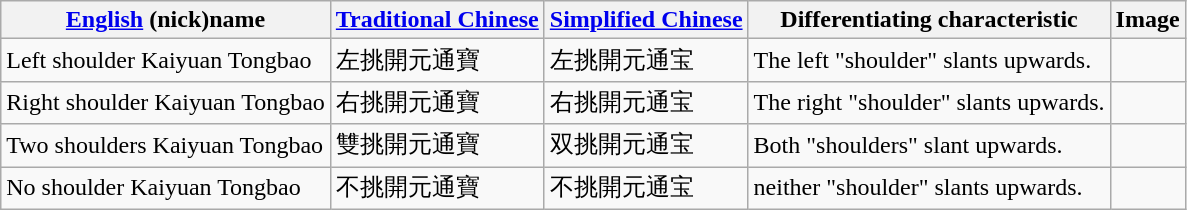<table class="wikitable">
<tr>
<th><a href='#'>English</a> (nick)name</th>
<th><a href='#'>Traditional Chinese</a></th>
<th><a href='#'>Simplified Chinese</a></th>
<th>Differentiating characteristic</th>
<th>Image</th>
</tr>
<tr>
<td>Left shoulder Kaiyuan Tongbao</td>
<td>左挑開元通寶</td>
<td>左挑開元通宝</td>
<td>The left "shoulder" slants upwards.</td>
<td></td>
</tr>
<tr>
<td>Right shoulder Kaiyuan Tongbao</td>
<td>右挑開元通寶</td>
<td>右挑開元通宝</td>
<td>The right "shoulder" slants upwards.</td>
<td></td>
</tr>
<tr>
<td>Two shoulders Kaiyuan Tongbao</td>
<td>雙挑開元通寶</td>
<td>双挑開元通宝</td>
<td>Both "shoulders" slant upwards.</td>
<td></td>
</tr>
<tr>
<td>No shoulder Kaiyuan Tongbao</td>
<td>不挑開元通寶</td>
<td>不挑開元通宝</td>
<td>neither "shoulder" slants upwards.</td>
<td></td>
</tr>
</table>
